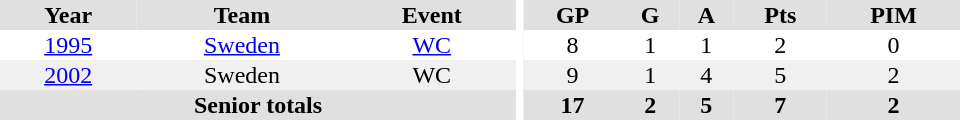<table border="0" cellpadding="1" cellspacing="0" ID="Table3" style="text-align:center; width:40em">
<tr ALIGN="center" bgcolor="#e0e0e0">
<th>Year</th>
<th>Team</th>
<th>Event</th>
<th rowspan="99" bgcolor="#ffffff"></th>
<th>GP</th>
<th>G</th>
<th>A</th>
<th>Pts</th>
<th>PIM</th>
</tr>
<tr>
<td><a href='#'>1995</a></td>
<td><a href='#'>Sweden</a></td>
<td><a href='#'>WC</a></td>
<td>8</td>
<td>1</td>
<td>1</td>
<td>2</td>
<td>0</td>
</tr>
<tr bgcolor="#f0f0f0">
<td><a href='#'>2002</a></td>
<td>Sweden</td>
<td>WC</td>
<td>9</td>
<td>1</td>
<td>4</td>
<td>5</td>
<td>2</td>
</tr>
<tr bgcolor="#e0e0e0">
<th colspan="3">Senior totals</th>
<th>17</th>
<th>2</th>
<th>5</th>
<th>7</th>
<th>2</th>
</tr>
</table>
